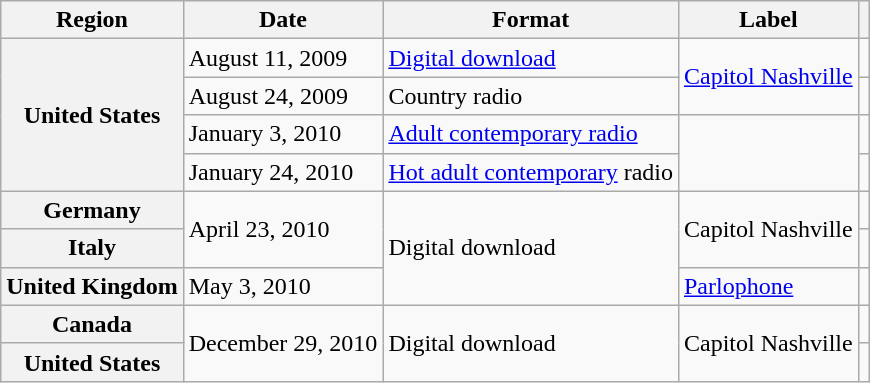<table class="wikitable plainrowheaders">
<tr>
<th>Region</th>
<th>Date</th>
<th>Format</th>
<th>Label</th>
<th></th>
</tr>
<tr>
<th scope="row" rowspan="4">United States</th>
<td>August 11, 2009</td>
<td><a href='#'>Digital download</a></td>
<td rowspan="2"><a href='#'>Capitol Nashville</a></td>
<td></td>
</tr>
<tr>
<td>August 24, 2009</td>
<td>Country radio</td>
<td></td>
</tr>
<tr>
<td>January 3, 2010</td>
<td><a href='#'>Adult contemporary radio</a></td>
<td rowspan="2"></td>
<td></td>
</tr>
<tr>
<td>January 24, 2010</td>
<td><a href='#'>Hot adult contemporary</a> radio</td>
<td></td>
</tr>
<tr>
<th scope="row">Germany</th>
<td rowspan="2">April 23, 2010</td>
<td rowspan="3">Digital download</td>
<td rowspan="2">Capitol Nashville</td>
<td></td>
</tr>
<tr>
<th scope="row">Italy</th>
<td></td>
</tr>
<tr>
<th scope="row">United Kingdom</th>
<td>May 3, 2010</td>
<td><a href='#'>Parlophone</a></td>
<td></td>
</tr>
<tr>
<th scope="row">Canada</th>
<td rowspan="2">December 29, 2010</td>
<td rowspan="2">Digital download<br></td>
<td rowspan="2">Capitol Nashville</td>
<td></td>
</tr>
<tr>
<th scope="row">United States</th>
<td></td>
</tr>
</table>
